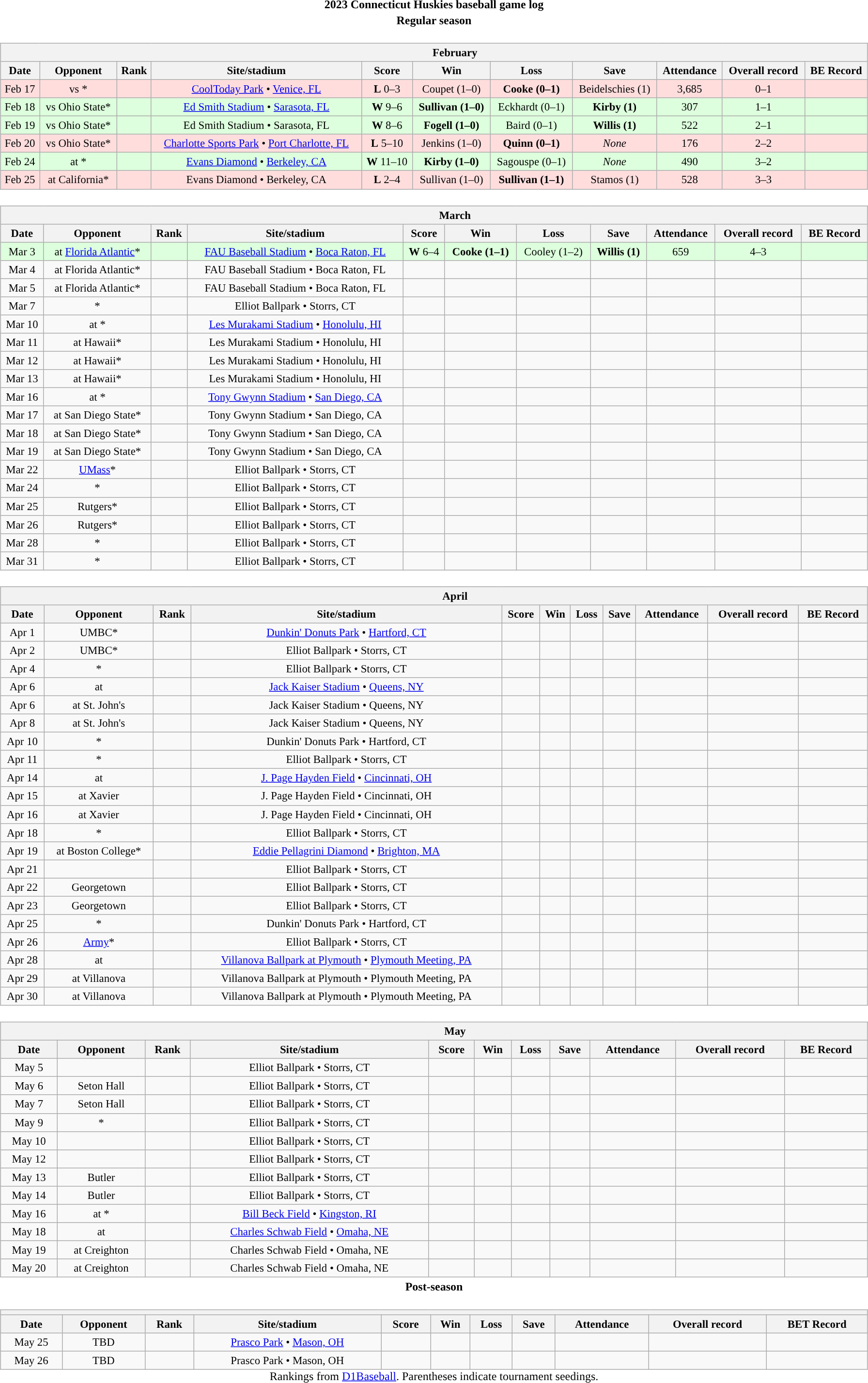<table class="toccolours" width=95% style="clear:both; margin:1.5em auto; text-align:center;">
<tr>
<th colspan=2>2023 Connecticut Huskies baseball game log</th>
</tr>
<tr>
<th colspan=2>Regular season</th>
</tr>
<tr valign="top">
<td><br><table class="wikitable collapsible collapsed" style="margin:auto; width:100%; text-align:center; font-size:95%">
<tr>
<th colspan=12 style="padding-left:4em;">February</th>
</tr>
<tr>
<th>Date</th>
<th>Opponent</th>
<th>Rank</th>
<th>Site/stadium</th>
<th>Score</th>
<th>Win</th>
<th>Loss</th>
<th>Save</th>
<th>Attendance</th>
<th>Overall record</th>
<th>BE Record</th>
</tr>
<tr bgcolor=ffdddd>
<td>Feb 17</td>
<td>vs *</td>
<td></td>
<td><a href='#'>CoolToday Park</a> • <a href='#'>Venice, FL</a></td>
<td><strong>L</strong> 0–3</td>
<td>Coupet (1–0)</td>
<td><strong>Cooke (0–1)</strong></td>
<td>Beidelschies (1)</td>
<td>3,685</td>
<td>0–1</td>
<td></td>
</tr>
<tr bgcolor=ddffdd>
<td>Feb 18</td>
<td>vs Ohio State*</td>
<td></td>
<td><a href='#'>Ed Smith Stadium</a> • <a href='#'>Sarasota, FL</a></td>
<td><strong>W</strong> 9–6</td>
<td><strong>Sullivan (1–0)</strong></td>
<td>Eckhardt (0–1)</td>
<td><strong>Kirby (1)</strong></td>
<td>307</td>
<td>1–1</td>
<td></td>
</tr>
<tr bgcolor=ddffdd>
<td>Feb 19</td>
<td>vs Ohio State*</td>
<td></td>
<td>Ed Smith Stadium • Sarasota, FL</td>
<td><strong>W</strong> 8–6</td>
<td><strong>Fogell (1–0)</strong></td>
<td>Baird (0–1)</td>
<td><strong>Willis (1)</strong></td>
<td>522</td>
<td>2–1</td>
<td></td>
</tr>
<tr bgcolor=ffdddd>
<td>Feb 20</td>
<td>vs Ohio State*</td>
<td></td>
<td><a href='#'>Charlotte Sports Park</a> • <a href='#'>Port Charlotte, FL</a></td>
<td><strong>L</strong> 5–10</td>
<td>Jenkins (1–0)</td>
<td><strong>Quinn (0–1)</strong></td>
<td><em>None</em></td>
<td>176</td>
<td>2–2</td>
<td></td>
</tr>
<tr bgcolor=ddffdd>
<td>Feb 24</td>
<td>at *</td>
<td></td>
<td><a href='#'>Evans Diamond</a> • <a href='#'>Berkeley, CA</a></td>
<td><strong>W</strong> 11–10</td>
<td><strong>Kirby (1–0)</strong></td>
<td>Sagouspe (0–1)</td>
<td><em>None</em></td>
<td>490</td>
<td>3–2</td>
<td></td>
</tr>
<tr bgcolor=ffdddd>
<td>Feb 25</td>
<td>at California*</td>
<td></td>
<td>Evans Diamond • Berkeley, CA</td>
<td><strong>L</strong> 2–4</td>
<td>Sullivan (1–0)</td>
<td><strong>Sullivan (1–1)</strong></td>
<td>Stamos (1)</td>
<td>528</td>
<td>3–3</td>
<td></td>
</tr>
</table>
</td>
</tr>
<tr>
<td><br><table class="wikitable collapsible" style="margin:auto; width:100%; text-align:center; font-size:95%">
<tr>
<th colspan=12 style="padding-left:4em;">March</th>
</tr>
<tr>
<th>Date</th>
<th>Opponent</th>
<th>Rank</th>
<th>Site/stadium</th>
<th>Score</th>
<th>Win</th>
<th>Loss</th>
<th>Save</th>
<th>Attendance</th>
<th>Overall record</th>
<th>BE Record</th>
</tr>
<tr bgcolor=ddffdd>
<td>Mar 3</td>
<td>at <a href='#'>Florida Atlantic</a>*</td>
<td></td>
<td><a href='#'>FAU Baseball Stadium</a> • <a href='#'>Boca Raton, FL</a></td>
<td><strong>W</strong> 6–4</td>
<td><strong>Cooke (1–1)</strong></td>
<td>Cooley (1–2)</td>
<td><strong>Willis (1)</strong></td>
<td>659</td>
<td>4–3</td>
<td></td>
</tr>
<tr>
<td>Mar 4</td>
<td>at Florida Atlantic*</td>
<td></td>
<td>FAU Baseball Stadium • Boca Raton, FL</td>
<td></td>
<td></td>
<td></td>
<td></td>
<td></td>
<td></td>
<td></td>
</tr>
<tr>
<td>Mar 5</td>
<td>at Florida Atlantic*</td>
<td></td>
<td>FAU Baseball Stadium • Boca Raton, FL</td>
<td></td>
<td></td>
<td></td>
<td></td>
<td></td>
<td></td>
<td></td>
</tr>
<tr>
<td>Mar 7</td>
<td>*</td>
<td></td>
<td>Elliot Ballpark • Storrs, CT</td>
<td></td>
<td></td>
<td></td>
<td></td>
<td></td>
<td></td>
<td></td>
</tr>
<tr>
<td>Mar 10</td>
<td>at *</td>
<td></td>
<td><a href='#'>Les Murakami Stadium</a> • <a href='#'>Honolulu, HI</a></td>
<td></td>
<td></td>
<td></td>
<td></td>
<td></td>
<td></td>
<td></td>
</tr>
<tr>
<td>Mar 11</td>
<td>at Hawaii*</td>
<td></td>
<td>Les Murakami Stadium • Honolulu, HI</td>
<td></td>
<td></td>
<td></td>
<td></td>
<td></td>
<td></td>
<td></td>
</tr>
<tr>
<td>Mar 12</td>
<td>at Hawaii*</td>
<td></td>
<td>Les Murakami Stadium • Honolulu, HI</td>
<td></td>
<td></td>
<td></td>
<td></td>
<td></td>
<td></td>
<td></td>
</tr>
<tr>
<td>Mar 13</td>
<td>at Hawaii*</td>
<td></td>
<td>Les Murakami Stadium • Honolulu, HI</td>
<td></td>
<td></td>
<td></td>
<td></td>
<td></td>
<td></td>
<td></td>
</tr>
<tr>
<td>Mar 16</td>
<td>at *</td>
<td></td>
<td><a href='#'>Tony Gwynn Stadium</a> • <a href='#'>San Diego, CA</a></td>
<td></td>
<td></td>
<td></td>
<td></td>
<td></td>
<td></td>
<td></td>
</tr>
<tr>
<td>Mar 17</td>
<td>at San Diego State*</td>
<td></td>
<td>Tony Gwynn Stadium • San Diego, CA</td>
<td></td>
<td></td>
<td></td>
<td></td>
<td></td>
<td></td>
<td></td>
</tr>
<tr>
<td>Mar 18</td>
<td>at San Diego State*</td>
<td></td>
<td>Tony Gwynn Stadium • San Diego, CA</td>
<td></td>
<td></td>
<td></td>
<td></td>
<td></td>
<td></td>
<td></td>
</tr>
<tr>
<td>Mar 19</td>
<td>at San Diego State*</td>
<td></td>
<td>Tony Gwynn Stadium • San Diego, CA</td>
<td></td>
<td></td>
<td></td>
<td></td>
<td></td>
<td></td>
<td></td>
</tr>
<tr>
<td>Mar 22</td>
<td><a href='#'>UMass</a>*</td>
<td></td>
<td>Elliot Ballpark • Storrs, CT</td>
<td></td>
<td></td>
<td></td>
<td></td>
<td></td>
<td></td>
<td></td>
</tr>
<tr>
<td>Mar 24</td>
<td>*</td>
<td></td>
<td>Elliot Ballpark • Storrs, CT</td>
<td></td>
<td></td>
<td></td>
<td></td>
<td></td>
<td></td>
<td></td>
</tr>
<tr>
<td>Mar 25</td>
<td>Rutgers*</td>
<td></td>
<td>Elliot Ballpark • Storrs, CT</td>
<td></td>
<td></td>
<td></td>
<td></td>
<td></td>
<td></td>
<td></td>
</tr>
<tr>
<td>Mar 26</td>
<td>Rutgers*</td>
<td></td>
<td>Elliot Ballpark • Storrs, CT</td>
<td></td>
<td></td>
<td></td>
<td></td>
<td></td>
<td></td>
<td></td>
</tr>
<tr>
<td>Mar 28</td>
<td>*</td>
<td></td>
<td>Elliot Ballpark • Storrs, CT</td>
<td></td>
<td></td>
<td></td>
<td></td>
<td></td>
<td></td>
<td></td>
</tr>
<tr>
<td>Mar 31</td>
<td>*</td>
<td></td>
<td>Elliot Ballpark • Storrs, CT</td>
<td></td>
<td></td>
<td></td>
<td></td>
<td></td>
<td></td>
<td></td>
</tr>
</table>
</td>
</tr>
<tr>
<td><br><table class="wikitable collapsible collapsed" style="margin:auto; width:100%; text-align:center; font-size:95%">
<tr>
<th colspan=12 style="padding-left:4em;">April</th>
</tr>
<tr>
<th>Date</th>
<th>Opponent</th>
<th>Rank</th>
<th>Site/stadium</th>
<th>Score</th>
<th>Win</th>
<th>Loss</th>
<th>Save</th>
<th>Attendance</th>
<th>Overall record</th>
<th>BE Record</th>
</tr>
<tr>
<td>Apr 1</td>
<td>UMBC*</td>
<td></td>
<td><a href='#'>Dunkin' Donuts Park</a> • <a href='#'>Hartford, CT</a></td>
<td></td>
<td></td>
<td></td>
<td></td>
<td></td>
<td></td>
<td></td>
</tr>
<tr>
<td>Apr 2</td>
<td>UMBC*</td>
<td></td>
<td>Elliot Ballpark • Storrs, CT</td>
<td></td>
<td></td>
<td></td>
<td></td>
<td></td>
<td></td>
<td></td>
</tr>
<tr>
<td>Apr 4</td>
<td>*</td>
<td></td>
<td>Elliot Ballpark • Storrs, CT</td>
<td></td>
<td></td>
<td></td>
<td></td>
<td></td>
<td></td>
<td></td>
</tr>
<tr>
<td>Apr 6</td>
<td>at </td>
<td></td>
<td><a href='#'>Jack Kaiser Stadium</a> • <a href='#'>Queens, NY</a></td>
<td></td>
<td></td>
<td></td>
<td></td>
<td></td>
<td></td>
<td></td>
</tr>
<tr>
<td>Apr 6</td>
<td>at St. John's</td>
<td></td>
<td>Jack Kaiser Stadium • Queens, NY</td>
<td></td>
<td></td>
<td></td>
<td></td>
<td></td>
<td></td>
<td></td>
</tr>
<tr>
<td>Apr 8</td>
<td>at St. John's</td>
<td></td>
<td>Jack Kaiser Stadium • Queens, NY</td>
<td></td>
<td></td>
<td></td>
<td></td>
<td></td>
<td></td>
<td></td>
</tr>
<tr>
<td>Apr 10</td>
<td>*</td>
<td></td>
<td>Dunkin' Donuts Park • Hartford, CT</td>
<td></td>
<td></td>
<td></td>
<td></td>
<td></td>
<td></td>
<td></td>
</tr>
<tr>
<td>Apr 11</td>
<td>*</td>
<td></td>
<td>Elliot Ballpark • Storrs, CT</td>
<td></td>
<td></td>
<td></td>
<td></td>
<td></td>
<td></td>
<td></td>
</tr>
<tr>
<td>Apr 14</td>
<td>at </td>
<td></td>
<td><a href='#'>J. Page Hayden Field</a> • <a href='#'>Cincinnati, OH</a></td>
<td></td>
<td></td>
<td></td>
<td></td>
<td></td>
<td></td>
<td></td>
</tr>
<tr>
<td>Apr 15</td>
<td>at Xavier</td>
<td></td>
<td>J. Page Hayden Field • Cincinnati, OH</td>
<td></td>
<td></td>
<td></td>
<td></td>
<td></td>
<td></td>
<td></td>
</tr>
<tr>
<td>Apr 16</td>
<td>at Xavier</td>
<td></td>
<td>J. Page Hayden Field • Cincinnati, OH</td>
<td></td>
<td></td>
<td></td>
<td></td>
<td></td>
<td></td>
<td></td>
</tr>
<tr>
<td>Apr 18</td>
<td>*</td>
<td></td>
<td>Elliot Ballpark • Storrs, CT</td>
<td></td>
<td></td>
<td></td>
<td></td>
<td></td>
<td></td>
<td></td>
</tr>
<tr>
<td>Apr 19</td>
<td>at Boston College*</td>
<td></td>
<td><a href='#'>Eddie Pellagrini Diamond</a> • <a href='#'>Brighton, MA</a></td>
<td></td>
<td></td>
<td></td>
<td></td>
<td></td>
<td></td>
<td></td>
</tr>
<tr>
<td>Apr 21</td>
<td></td>
<td></td>
<td>Elliot Ballpark • Storrs, CT</td>
<td></td>
<td></td>
<td></td>
<td></td>
<td></td>
<td></td>
<td></td>
</tr>
<tr>
<td>Apr 22</td>
<td>Georgetown</td>
<td></td>
<td>Elliot Ballpark • Storrs, CT</td>
<td></td>
<td></td>
<td></td>
<td></td>
<td></td>
<td></td>
<td></td>
</tr>
<tr>
<td>Apr 23</td>
<td>Georgetown</td>
<td></td>
<td>Elliot Ballpark • Storrs, CT</td>
<td></td>
<td></td>
<td></td>
<td></td>
<td></td>
<td></td>
<td></td>
</tr>
<tr>
<td>Apr 25</td>
<td>*</td>
<td></td>
<td>Dunkin' Donuts Park • Hartford, CT</td>
<td></td>
<td></td>
<td></td>
<td></td>
<td></td>
<td></td>
<td></td>
</tr>
<tr>
<td>Apr 26</td>
<td><a href='#'>Army</a>*</td>
<td></td>
<td>Elliot Ballpark • Storrs, CT</td>
<td></td>
<td></td>
<td></td>
<td></td>
<td></td>
<td></td>
<td></td>
</tr>
<tr>
<td>Apr 28</td>
<td>at </td>
<td></td>
<td><a href='#'>Villanova Ballpark at Plymouth</a> • <a href='#'>Plymouth Meeting, PA</a></td>
<td></td>
<td></td>
<td></td>
<td></td>
<td></td>
<td></td>
<td></td>
</tr>
<tr>
<td>Apr 29</td>
<td>at Villanova</td>
<td></td>
<td>Villanova Ballpark at Plymouth • Plymouth Meeting, PA</td>
<td></td>
<td></td>
<td></td>
<td></td>
<td></td>
<td></td>
<td></td>
</tr>
<tr>
<td>Apr 30</td>
<td>at Villanova</td>
<td></td>
<td>Villanova Ballpark at Plymouth • Plymouth Meeting, PA</td>
<td></td>
<td></td>
<td></td>
<td></td>
<td></td>
<td></td>
<td></td>
</tr>
</table>
</td>
</tr>
<tr>
<td><br><table class="wikitable collapsible collapsed" style="margin:auto; width:100%; text-align:center; font-size:95%">
<tr>
<th colspan=12 style="padding-left:4em;">May</th>
</tr>
<tr>
<th>Date</th>
<th>Opponent</th>
<th>Rank</th>
<th>Site/stadium</th>
<th>Score</th>
<th>Win</th>
<th>Loss</th>
<th>Save</th>
<th>Attendance</th>
<th>Overall record</th>
<th>BE Record</th>
</tr>
<tr>
<td>May 5</td>
<td></td>
<td></td>
<td>Elliot Ballpark • Storrs, CT</td>
<td></td>
<td></td>
<td></td>
<td></td>
<td></td>
<td></td>
<td></td>
</tr>
<tr>
<td>May 6</td>
<td>Seton Hall</td>
<td></td>
<td>Elliot Ballpark • Storrs, CT</td>
<td></td>
<td></td>
<td></td>
<td></td>
<td></td>
<td></td>
<td></td>
</tr>
<tr>
<td>May 7</td>
<td>Seton Hall</td>
<td></td>
<td>Elliot Ballpark • Storrs, CT</td>
<td></td>
<td></td>
<td></td>
<td></td>
<td></td>
<td></td>
<td></td>
</tr>
<tr>
<td>May 9</td>
<td>*</td>
<td></td>
<td>Elliot Ballpark • Storrs, CT</td>
<td></td>
<td></td>
<td></td>
<td></td>
<td></td>
<td></td>
<td></td>
</tr>
<tr>
<td>May 10</td>
<td></td>
<td></td>
<td>Elliot Ballpark • Storrs, CT</td>
<td></td>
<td></td>
<td></td>
<td></td>
<td></td>
<td></td>
<td></td>
</tr>
<tr>
<td>May 12</td>
<td></td>
<td></td>
<td>Elliot Ballpark • Storrs, CT</td>
<td></td>
<td></td>
<td></td>
<td></td>
<td></td>
<td></td>
<td></td>
</tr>
<tr>
<td>May 13</td>
<td>Butler</td>
<td></td>
<td>Elliot Ballpark • Storrs, CT</td>
<td></td>
<td></td>
<td></td>
<td></td>
<td></td>
<td></td>
<td></td>
</tr>
<tr>
<td>May 14</td>
<td>Butler</td>
<td></td>
<td>Elliot Ballpark • Storrs, CT</td>
<td></td>
<td></td>
<td></td>
<td></td>
<td></td>
<td></td>
<td></td>
</tr>
<tr>
<td>May 16</td>
<td>at *</td>
<td></td>
<td><a href='#'>Bill Beck Field</a> • <a href='#'>Kingston, RI</a></td>
<td></td>
<td></td>
<td></td>
<td></td>
<td></td>
<td></td>
<td></td>
</tr>
<tr>
<td>May 18</td>
<td>at </td>
<td></td>
<td><a href='#'>Charles Schwab Field</a> • <a href='#'>Omaha, NE</a></td>
<td></td>
<td></td>
<td></td>
<td></td>
<td></td>
<td></td>
<td></td>
</tr>
<tr>
<td>May 19</td>
<td>at Creighton</td>
<td></td>
<td>Charles Schwab Field • Omaha, NE</td>
<td></td>
<td></td>
<td></td>
<td></td>
<td></td>
<td></td>
<td></td>
</tr>
<tr>
<td>May 20</td>
<td>at Creighton</td>
<td></td>
<td>Charles Schwab Field • Omaha, NE</td>
<td></td>
<td></td>
<td></td>
<td></td>
<td></td>
<td></td>
<td></td>
</tr>
</table>
</td>
</tr>
<tr>
<th colspan=2>Post-season</th>
</tr>
<tr>
<td><br><table class="wikitable collapsible collapsed" style="margin:auto; width:100%; text-align:center; font-size:95%">
<tr>
<th colspan=12 style="padding-left:4em;"><a href='#'></a></th>
</tr>
<tr>
<th>Date</th>
<th>Opponent</th>
<th>Rank</th>
<th>Site/stadium</th>
<th>Score</th>
<th>Win</th>
<th>Loss</th>
<th>Save</th>
<th>Attendance</th>
<th>Overall record</th>
<th>BET Record</th>
</tr>
<tr>
<td>May 25</td>
<td>TBD</td>
<td></td>
<td><a href='#'>Prasco Park</a> • <a href='#'>Mason, OH</a></td>
<td></td>
<td></td>
<td></td>
<td></td>
<td></td>
<td></td>
<td></td>
</tr>
<tr>
<td>May 26</td>
<td>TBD</td>
<td></td>
<td>Prasco Park • Mason, OH</td>
<td></td>
<td></td>
<td></td>
<td></td>
<td></td>
<td></td>
<td></td>
</tr>
</table>
Rankings from <a href='#'>D1Baseball</a>.  Parentheses indicate tournament seedings.</td>
</tr>
</table>
